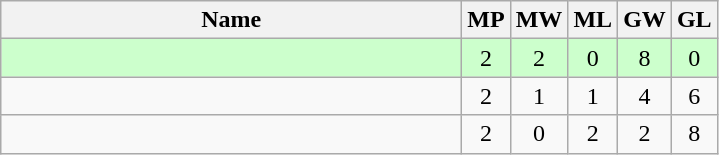<table class=wikitable style="text-align:center">
<tr>
<th width=300>Name</th>
<th width=20>MP</th>
<th width=20>MW</th>
<th width=20>ML</th>
<th width=20>GW</th>
<th width=20>GL</th>
</tr>
<tr style="background-color:#ccffcc;">
<td style="text-align:left;"><strong></strong></td>
<td>2</td>
<td>2</td>
<td>0</td>
<td>8</td>
<td>0</td>
</tr>
<tr>
<td style="text-align:left;"></td>
<td>2</td>
<td>1</td>
<td>1</td>
<td>4</td>
<td>6</td>
</tr>
<tr>
<td style="text-align:left;"></td>
<td>2</td>
<td>0</td>
<td>2</td>
<td>2</td>
<td>8</td>
</tr>
</table>
